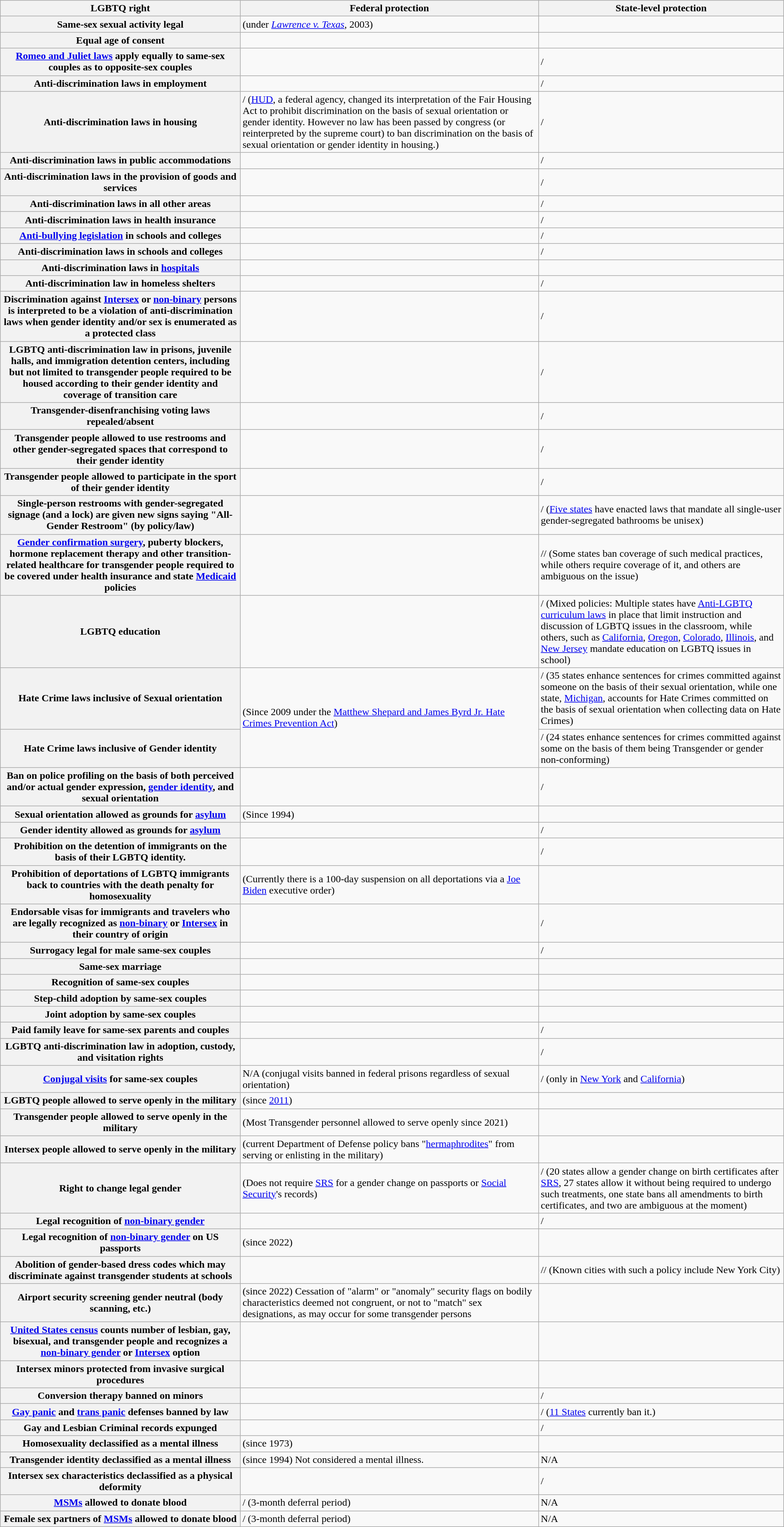<table class="wikitable">
<tr>
<th>LGBTQ right</th>
<th>Federal protection</th>
<th>State-level protection</th>
</tr>
<tr>
<th>Same-sex sexual activity legal</th>
<td> (under <em><a href='#'>Lawrence v. Texas</a></em>, 2003)</td>
<td></td>
</tr>
<tr>
<th>Equal age of consent</th>
<td></td>
<td></td>
</tr>
<tr>
<th><a href='#'>Romeo and Juliet laws</a> apply equally to same-sex couples as to opposite-sex couples</th>
<td></td>
<td>/</td>
</tr>
<tr>
<th>Anti-discrimination laws in employment</th>
<td></td>
<td>/</td>
</tr>
<tr>
<th>Anti-discrimination laws in housing</th>
<td>/ (<a href='#'>HUD</a>, a federal agency, changed its interpretation of the Fair Housing Act to prohibit discrimination on the basis of sexual orientation or gender identity. However no law has been passed by congress (or reinterpreted by the supreme court) to ban discrimination on the basis of sexual orientation or gender identity in housing.)</td>
<td>/</td>
</tr>
<tr>
<th>Anti-discrimination laws in public accommodations</th>
<td></td>
<td>/</td>
</tr>
<tr>
<th>Anti-discrimination laws in the provision of goods and services</th>
<td></td>
<td>/</td>
</tr>
<tr>
<th>Anti-discrimination laws in all other areas</th>
<td></td>
<td>/</td>
</tr>
<tr>
<th>Anti-discrimination laws in health insurance</th>
<td></td>
<td>/</td>
</tr>
<tr>
<th><a href='#'>Anti-bullying legislation</a> in schools and colleges</th>
<td></td>
<td>/</td>
</tr>
<tr>
<th>Anti-discrimination laws in schools and colleges</th>
<td></td>
<td>/</td>
</tr>
<tr>
<th>Anti-discrimination laws in <a href='#'>hospitals</a></th>
<td></td>
<td></td>
</tr>
<tr>
<th>Anti-discrimination law in homeless shelters</th>
<td></td>
<td>/</td>
</tr>
<tr>
<th>Discrimination against <a href='#'>Intersex</a> or <a href='#'>non-binary</a> persons is interpreted to be a violation of anti-discrimination laws when gender identity and/or sex is enumerated as a protected class</th>
<td></td>
<td>/</td>
</tr>
<tr>
<th>LGBTQ anti-discrimination law in prisons, juvenile halls, and immigration detention centers, including but not limited to transgender people required to be housed according to their gender identity and coverage of transition care</th>
<td></td>
<td>/</td>
</tr>
<tr>
<th>Transgender-disenfranchising voting laws repealed/absent</th>
<td></td>
<td>/</td>
</tr>
<tr>
<th>Transgender people allowed to use restrooms and other gender-segregated spaces that correspond to their gender identity</th>
<td></td>
<td>/</td>
</tr>
<tr>
<th>Transgender people allowed to participate in the sport of their gender identity</th>
<td></td>
<td>/</td>
</tr>
<tr>
<th>Single-person restrooms with gender-segregated signage (and a lock) are given new signs saying "All-Gender Restroom" (by policy/law)</th>
<td></td>
<td>/ (<a href='#'>Five states</a> have enacted laws that mandate all single-user gender-segregated bathrooms be unisex)</td>
</tr>
<tr>
<th><a href='#'>Gender confirmation surgery</a>, puberty blockers, hormone replacement therapy and other transition-related healthcare for transgender people required to be covered under health insurance and state <a href='#'>Medicaid</a> policies</th>
<td></td>
<td>// (Some states ban coverage of such medical practices, while others require coverage of it, and others are ambiguous on the issue)</td>
</tr>
<tr>
<th>LGBTQ education</th>
<td></td>
<td>/ (Mixed policies: Multiple states have <a href='#'>Anti-LGBTQ curriculum laws</a> in place that limit instruction and discussion of LGBTQ issues in the classroom, while others, such as <a href='#'>California</a>, <a href='#'>Oregon</a>, <a href='#'>Colorado</a>, <a href='#'>Illinois</a>, and <a href='#'>New Jersey</a> mandate education on LGBTQ issues in school)</td>
</tr>
<tr>
<th>Hate Crime laws inclusive of Sexual orientation</th>
<td rowspan="2"> (Since 2009 under the <a href='#'>Matthew Shepard and James Byrd Jr. Hate Crimes Prevention Act</a>)</td>
<td>/ (35 states enhance sentences for crimes committed against someone on the basis of their sexual orientation, while one state, <a href='#'>Michigan</a>, accounts for Hate Crimes committed on the basis of sexual orientation when collecting data on Hate Crimes)</td>
</tr>
<tr>
<th>Hate Crime laws inclusive of Gender identity</th>
<td>/ (24 states enhance sentences for crimes committed against some on the basis of them being Transgender or gender non-conforming)</td>
</tr>
<tr>
<th>Ban on police profiling on the basis of both perceived and/or actual gender expression, <a href='#'>gender identity</a>, and sexual orientation</th>
<td></td>
<td>/</td>
</tr>
<tr>
<th>Sexual orientation allowed as grounds for <a href='#'>asylum</a></th>
<td> (Since 1994)</td>
<td></td>
</tr>
<tr>
<th>Gender identity allowed as grounds for <a href='#'>asylum</a></th>
<td></td>
<td>/</td>
</tr>
<tr>
<th>Prohibition on the detention of immigrants on the basis of their LGBTQ identity.</th>
<td></td>
<td>/</td>
</tr>
<tr>
<th>Prohibition of deportations of LGBTQ immigrants back to countries with the death penalty for homosexuality</th>
<td> (Currently there is a 100-day suspension on all deportations via a <a href='#'>Joe Biden</a> executive order)</td>
<td></td>
</tr>
<tr>
<th>Endorsable visas for immigrants and travelers who are legally recognized as <a href='#'>non-binary</a> or <a href='#'>Intersex</a> in their country of origin</th>
<td></td>
<td>/</td>
</tr>
<tr>
<th>Surrogacy legal for male same-sex couples</th>
<td></td>
<td>/</td>
</tr>
<tr>
<th>Same-sex marriage</th>
<td></td>
<td></td>
</tr>
<tr>
<th>Recognition of same-sex couples</th>
<td></td>
<td></td>
</tr>
<tr>
<th>Step-child adoption by same-sex couples</th>
<td></td>
<td></td>
</tr>
<tr>
<th>Joint adoption by same-sex couples</th>
<td></td>
<td></td>
</tr>
<tr>
<th>Paid family leave for same-sex parents and couples</th>
<td></td>
<td>/</td>
</tr>
<tr>
<th>LGBTQ anti-discrimination law in adoption, custody, and visitation rights</th>
<td></td>
<td>/</td>
</tr>
<tr>
<th><a href='#'>Conjugal visits</a> for same-sex couples</th>
<td>N/A (conjugal visits banned in federal prisons regardless of sexual orientation)</td>
<td>/ (only in <a href='#'>New York</a> and <a href='#'>California</a>)</td>
</tr>
<tr>
<th>LGBTQ people allowed to serve openly in the military</th>
<td>(since <a href='#'>2011</a>)</td>
<td></td>
</tr>
<tr>
<th>Transgender people allowed to serve openly in the military</th>
<td> (Most Transgender personnel allowed to serve openly since 2021)</td>
<td></td>
</tr>
<tr>
<th>Intersex people allowed to serve openly in the military</th>
<td> (current Department of Defense policy bans "<a href='#'>hermaphrodites</a>" from serving or enlisting in the military)</td>
<td></td>
</tr>
<tr>
<th>Right to change legal gender</th>
<td> (Does not require <a href='#'>SRS</a> for a gender change on passports or <a href='#'>Social Security</a>'s records)</td>
<td>/ (20 states allow a gender change on birth certificates after <a href='#'>SRS</a>, 27 states allow it without being required to undergo such treatments, one state bans all amendments to birth certificates, and two are ambiguous at the moment)</td>
</tr>
<tr>
<th>Legal recognition of <a href='#'>non-binary gender</a></th>
<td></td>
<td>/</td>
</tr>
<tr>
<th>Legal recognition of <a href='#'>non-binary gender</a> on US passports</th>
<td> (since 2022)</td>
<td></td>
</tr>
<tr>
<th>Abolition of gender-based dress codes which may discriminate against transgender students at schools</th>
<td></td>
<td>// (Known cities with such a policy include New York City)</td>
</tr>
<tr>
<th>Airport security screening gender neutral (body scanning, etc.)</th>
<td> (since 2022) Cessation of "alarm" or "anomaly" security flags on bodily characteristics deemed not congruent, or not to "match" sex designations, as may occur for some transgender persons</td>
<td></td>
</tr>
<tr>
<th><a href='#'>United States census</a> counts number of lesbian, gay, bisexual, and transgender people and recognizes a <a href='#'>non-binary gender</a> or <a href='#'>Intersex</a> option</th>
<td></td>
<td></td>
</tr>
<tr>
<th>Intersex minors protected from invasive surgical procedures</th>
<td></td>
<td></td>
</tr>
<tr>
<th>Conversion therapy banned on minors</th>
<td></td>
<td>/</td>
</tr>
<tr>
<th><a href='#'>Gay panic</a> and <a href='#'>trans panic</a> defenses banned by law</th>
<td></td>
<td>/ (<a href='#'>11 States</a> currently ban it.)</td>
</tr>
<tr>
<th>Gay and Lesbian Criminal records expunged</th>
<td></td>
<td>/</td>
</tr>
<tr>
<th>Homosexuality declassified as a mental illness</th>
<td> (since 1973)</td>
<td></td>
</tr>
<tr>
<th>Transgender identity declassified as a mental illness</th>
<td> (since 1994) Not considered a mental illness.</td>
<td>N/A</td>
</tr>
<tr>
<th>Intersex sex characteristics declassified as a physical deformity</th>
<td></td>
<td>/</td>
</tr>
<tr>
<th><a href='#'>MSMs</a> allowed to donate blood</th>
<td>/  (3-month deferral period)</td>
<td>N/A</td>
</tr>
<tr>
<th>Female sex partners of <a href='#'>MSMs</a> allowed to donate blood</th>
<td>/  (3-month deferral period)</td>
<td>N/A</td>
</tr>
</table>
